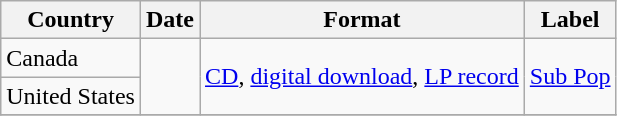<table class="wikitable">
<tr>
<th>Country</th>
<th>Date</th>
<th>Format</th>
<th>Label</th>
</tr>
<tr>
<td rowspan="1">Canada</td>
<td rowspan="2"></td>
<td rowspan="2"><a href='#'>CD</a>, <a href='#'>digital download</a>, <a href='#'>LP record</a></td>
<td rowspan="2"><a href='#'>Sub Pop</a></td>
</tr>
<tr>
<td rowspan="1">United States</td>
</tr>
<tr>
</tr>
</table>
